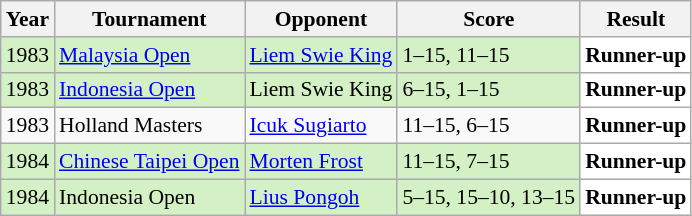<table class="sortable wikitable" style="font-size: 90%;">
<tr>
<th>Year</th>
<th>Tournament</th>
<th>Opponent</th>
<th>Score</th>
<th>Result</th>
</tr>
<tr style="background:#D4F1C5">
<td align="center">1983</td>
<td align="left"><a href='#'>Malaysia Open</a></td>
<td align="left"> <a href='#'>Liem Swie King</a></td>
<td align="left">1–15, 11–15</td>
<td style="text-align:left; background:white"> <strong>Runner-up</strong></td>
</tr>
<tr style="background:#D4F1C5">
<td align="center">1983</td>
<td align="left"><a href='#'>Indonesia Open</a></td>
<td align="left"> Liem Swie King</td>
<td align="left">6–15, 1–15</td>
<td style="text-align:left; background:white"> <strong>Runner-up</strong></td>
</tr>
<tr>
<td align="center">1983</td>
<td align="left">Holland Masters</td>
<td align="left"> <a href='#'>Icuk Sugiarto</a></td>
<td align="left">11–15, 6–15</td>
<td style="text-align:left; background:white"> <strong>Runner-up</strong></td>
</tr>
<tr style="background:#D4F1C5">
<td align="center">1984</td>
<td align="left"><a href='#'>Chinese Taipei Open</a></td>
<td align="left"> <a href='#'>Morten Frost</a></td>
<td align="left">11–15, 7–15</td>
<td style="text-align:left; background:white"> <strong>Runner-up</strong></td>
</tr>
<tr style="background:#D4F1C5">
<td align="center">1984</td>
<td align="left">Indonesia Open</td>
<td align="left"> <a href='#'>Lius Pongoh</a></td>
<td align="left">5–15, 15–10, 13–15</td>
<td style="text-align:left; background:white"> <strong>Runner-up</strong></td>
</tr>
</table>
